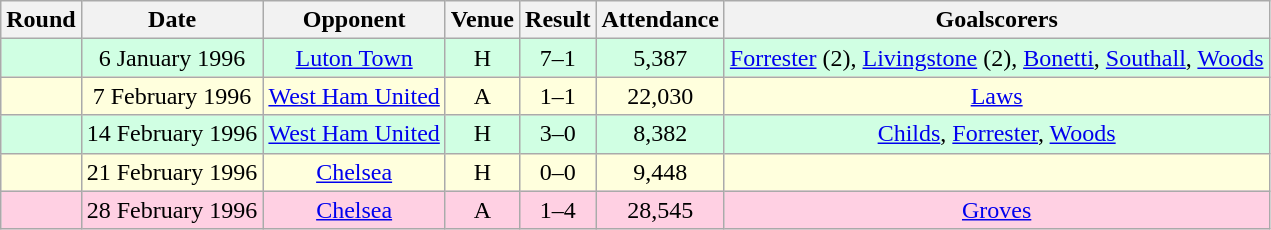<table class="wikitable sortable" style="text-align:center">
<tr>
<th>Round</th>
<th>Date</th>
<th>Opponent</th>
<th>Venue</th>
<th>Result</th>
<th>Attendance</th>
<th>Goalscorers</th>
</tr>
<tr style="background-color: #d0ffe3;">
<td></td>
<td>6 January 1996</td>
<td><a href='#'>Luton Town</a></td>
<td>H</td>
<td>7–1</td>
<td>5,387</td>
<td><a href='#'>Forrester</a> (2), <a href='#'>Livingstone</a> (2), <a href='#'>Bonetti</a>, <a href='#'>Southall</a>, <a href='#'>Woods</a></td>
</tr>
<tr style="background-color: #ffffdd;">
<td></td>
<td>7 February 1996</td>
<td><a href='#'>West Ham United</a></td>
<td>A</td>
<td>1–1</td>
<td>22,030</td>
<td><a href='#'>Laws</a></td>
</tr>
<tr style="background-color: #d0ffe3;">
<td></td>
<td>14 February 1996</td>
<td><a href='#'>West Ham United</a></td>
<td>H</td>
<td>3–0</td>
<td>8,382</td>
<td><a href='#'>Childs</a>, <a href='#'>Forrester</a>, <a href='#'>Woods</a></td>
</tr>
<tr style="background-color: #ffffdd;">
<td></td>
<td>21 February 1996</td>
<td><a href='#'>Chelsea</a></td>
<td>H</td>
<td>0–0</td>
<td>9,448</td>
<td></td>
</tr>
<tr style="background-color: #ffd0e3;">
<td></td>
<td>28 February 1996</td>
<td><a href='#'>Chelsea</a></td>
<td>A</td>
<td>1–4</td>
<td>28,545</td>
<td><a href='#'>Groves</a></td>
</tr>
</table>
